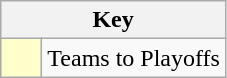<table class="wikitable" style="text-align: center;">
<tr>
<th colspan=2>Key</th>
</tr>
<tr>
<td style="background:#ffffcc; width:20px;"></td>
<td align=left>Teams to Playoffs</td>
</tr>
</table>
